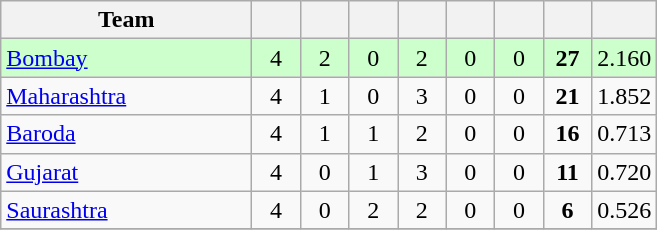<table class="wikitable" style="text-align:center">
<tr>
<th style="width:160px">Team</th>
<th style="width:25px"></th>
<th style="width:25px"></th>
<th style="width:25px"></th>
<th style="width:25px"></th>
<th style="width:25px"></th>
<th style="width:25px"></th>
<th style="width:25px"></th>
<th style="width:25px;"></th>
</tr>
<tr style="background:#cfc;">
<td style="text-align:left"><a href='#'>Bombay</a></td>
<td>4</td>
<td>2</td>
<td>0</td>
<td>2</td>
<td>0</td>
<td>0</td>
<td><strong>27</strong></td>
<td>2.160</td>
</tr>
<tr>
<td style="text-align:left"><a href='#'>Maharashtra</a></td>
<td>4</td>
<td>1</td>
<td>0</td>
<td>3</td>
<td>0</td>
<td>0</td>
<td><strong>21</strong></td>
<td>1.852</td>
</tr>
<tr>
<td style="text-align:left"><a href='#'>Baroda</a></td>
<td>4</td>
<td>1</td>
<td>1</td>
<td>2</td>
<td>0</td>
<td>0</td>
<td><strong>16</strong></td>
<td>0.713</td>
</tr>
<tr>
<td style="text-align:left"><a href='#'>Gujarat</a></td>
<td>4</td>
<td>0</td>
<td>1</td>
<td>3</td>
<td>0</td>
<td>0</td>
<td><strong>11</strong></td>
<td>0.720</td>
</tr>
<tr>
<td style="text-align:left"><a href='#'>Saurashtra</a></td>
<td>4</td>
<td>0</td>
<td>2</td>
<td>2</td>
<td>0</td>
<td>0</td>
<td><strong>6</strong></td>
<td>0.526</td>
</tr>
<tr>
</tr>
</table>
